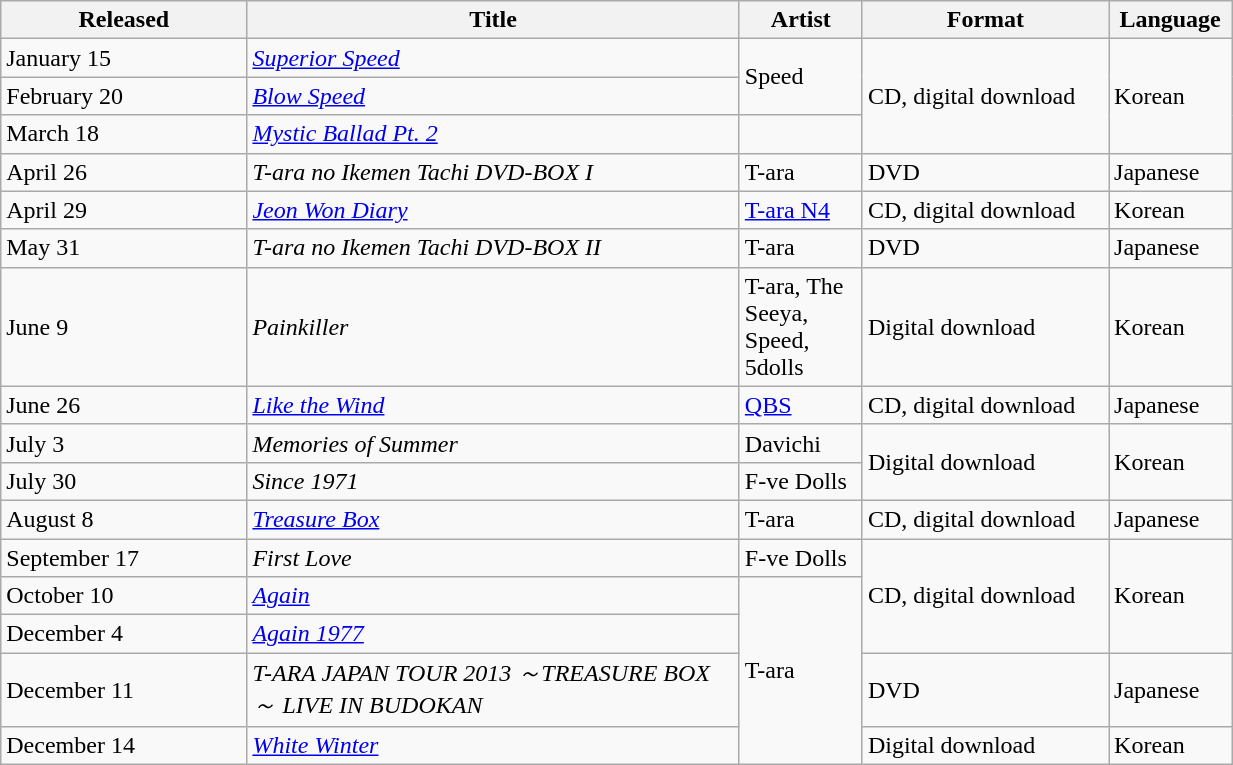<table class="wikitable sortable" align="left center" style="width:65%;">
<tr>
<th style="width:20%;">Released</th>
<th style="width:40%;">Title</th>
<th style="width:10%;">Artist</th>
<th style="width:20%;">Format</th>
<th style="width:10%;">Language</th>
</tr>
<tr>
<td>January 15</td>
<td><em><a href='#'>Superior Speed</a></em></td>
<td rowspan="2">Speed</td>
<td rowspan="3">CD, digital download</td>
<td rowspan="3">Korean</td>
</tr>
<tr>
<td>February 20</td>
<td><em><a href='#'>Blow Speed</a></em></td>
</tr>
<tr>
<td>March 18</td>
<td><em><a href='#'>Mystic Ballad Pt. 2</a></em></td>
</tr>
<tr>
<td>April 26</td>
<td><em>T-ara no Ikemen Tachi DVD-BOX I</em></td>
<td>T-ara</td>
<td>DVD</td>
<td>Japanese</td>
</tr>
<tr>
<td>April 29</td>
<td><em><a href='#'>Jeon Won Diary</a></em></td>
<td><a href='#'>T-ara N4</a></td>
<td>CD, digital download</td>
<td>Korean</td>
</tr>
<tr>
<td>May 31</td>
<td><em>T-ara no Ikemen Tachi DVD-BOX II</em></td>
<td>T-ara</td>
<td>DVD</td>
<td>Japanese</td>
</tr>
<tr>
<td>June 9</td>
<td><em>Painkiller</em></td>
<td>T-ara, The Seeya, Speed, 5dolls</td>
<td>Digital download</td>
<td>Korean</td>
</tr>
<tr>
<td>June 26</td>
<td><em><a href='#'>Like the Wind</a></em></td>
<td><a href='#'>QBS</a></td>
<td>CD, digital download</td>
<td>Japanese</td>
</tr>
<tr>
<td>July 3</td>
<td><em>Memories of Summer</em></td>
<td>Davichi</td>
<td rowspan="2">Digital download</td>
<td rowspan="2">Korean</td>
</tr>
<tr>
<td>July 30</td>
<td><em>Since 1971</em></td>
<td>F-ve Dolls</td>
</tr>
<tr>
<td>August 8</td>
<td><em><a href='#'>Treasure Box</a></em></td>
<td>T-ara</td>
<td>CD, digital download</td>
<td>Japanese</td>
</tr>
<tr>
<td>September 17</td>
<td><em>First Love</em></td>
<td>F-ve Dolls</td>
<td rowspan="3">CD, digital download</td>
<td rowspan="3">Korean</td>
</tr>
<tr>
<td>October 10</td>
<td><em><a href='#'>Again</a></em></td>
<td rowspan="4">T-ara</td>
</tr>
<tr>
<td>December 4</td>
<td><em><a href='#'>Again 1977</a></em></td>
</tr>
<tr>
<td>December 11</td>
<td><em>T-ARA JAPAN TOUR 2013 ～TREASURE BOX～ LIVE IN BUDOKAN</em></td>
<td>DVD</td>
<td>Japanese</td>
</tr>
<tr>
<td>December 14</td>
<td><em><a href='#'>White Winter</a></em></td>
<td>Digital download</td>
<td>Korean</td>
</tr>
</table>
